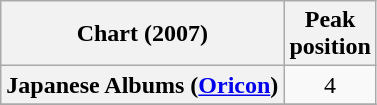<table class="wikitable plainrowheaders">
<tr>
<th>Chart (2007)</th>
<th>Peak<br>position</th>
</tr>
<tr>
<th scope="row">Japanese Albums (<a href='#'>Oricon</a>)</th>
<td style="text-align:center;">4</td>
</tr>
<tr>
</tr>
</table>
